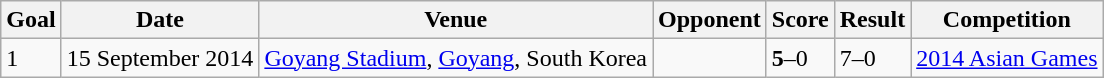<table class="wikitable">
<tr>
<th>Goal</th>
<th>Date</th>
<th>Venue</th>
<th>Opponent</th>
<th>Score</th>
<th>Result</th>
<th>Competition</th>
</tr>
<tr>
<td>1</td>
<td>15 September 2014</td>
<td><a href='#'>Goyang Stadium</a>, <a href='#'>Goyang</a>, South Korea</td>
<td></td>
<td><strong>5</strong>–0</td>
<td>7–0</td>
<td><a href='#'>2014 Asian Games</a></td>
</tr>
</table>
